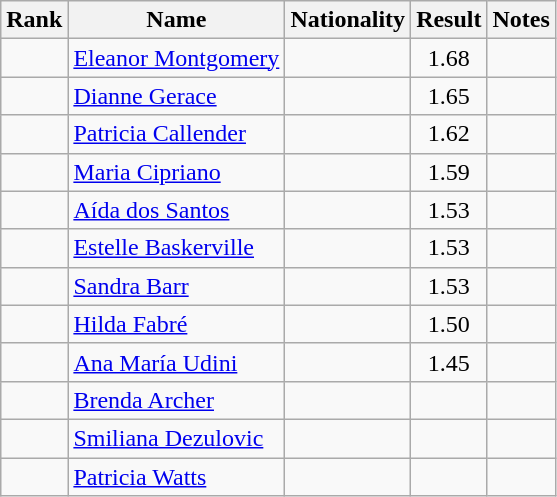<table class="wikitable sortable" style="text-align:center">
<tr>
<th>Rank</th>
<th>Name</th>
<th>Nationality</th>
<th>Result</th>
<th>Notes</th>
</tr>
<tr>
<td></td>
<td align=left><a href='#'>Eleanor Montgomery</a></td>
<td align=left></td>
<td>1.68</td>
<td></td>
</tr>
<tr>
<td></td>
<td align=left><a href='#'>Dianne Gerace</a></td>
<td align=left></td>
<td>1.65</td>
<td></td>
</tr>
<tr>
<td></td>
<td align=left><a href='#'>Patricia Callender</a></td>
<td align=left></td>
<td>1.62</td>
<td></td>
</tr>
<tr>
<td></td>
<td align=left><a href='#'>Maria Cipriano</a></td>
<td align=left></td>
<td>1.59</td>
<td></td>
</tr>
<tr>
<td></td>
<td align=left><a href='#'>Aída dos Santos</a></td>
<td align=left></td>
<td>1.53</td>
<td></td>
</tr>
<tr>
<td></td>
<td align=left><a href='#'>Estelle Baskerville</a></td>
<td align=left></td>
<td>1.53</td>
<td></td>
</tr>
<tr>
<td></td>
<td align=left><a href='#'>Sandra Barr</a></td>
<td align=left></td>
<td>1.53</td>
<td></td>
</tr>
<tr>
<td></td>
<td align=left><a href='#'>Hilda Fabré</a></td>
<td align=left></td>
<td>1.50</td>
<td></td>
</tr>
<tr>
<td></td>
<td align=left><a href='#'>Ana María Udini</a></td>
<td align=left></td>
<td>1.45</td>
<td></td>
</tr>
<tr>
<td></td>
<td align=left><a href='#'>Brenda Archer</a></td>
<td align=left></td>
<td></td>
<td></td>
</tr>
<tr>
<td></td>
<td align=left><a href='#'>Smiliana Dezulovic</a></td>
<td align=left></td>
<td></td>
<td></td>
</tr>
<tr>
<td></td>
<td align=left><a href='#'>Patricia Watts</a></td>
<td align=left></td>
<td></td>
<td></td>
</tr>
</table>
